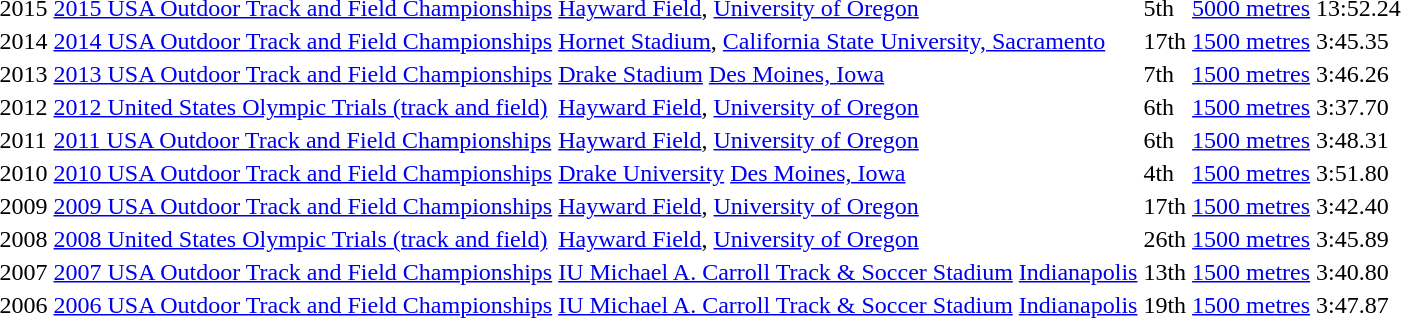<table>
<tr>
<td>2015</td>
<td><a href='#'>2015 USA Outdoor Track and Field Championships</a></td>
<td><a href='#'>Hayward Field</a>, <a href='#'>University of Oregon</a></td>
<td>5th</td>
<td><a href='#'>5000 metres</a></td>
<td>13:52.24</td>
</tr>
<tr>
<td>2014</td>
<td><a href='#'>2014 USA Outdoor Track and Field Championships</a></td>
<td><a href='#'>Hornet Stadium</a>, <a href='#'>California State University, Sacramento</a></td>
<td>17th</td>
<td><a href='#'>1500 metres</a></td>
<td>3:45.35</td>
</tr>
<tr>
<td>2013</td>
<td><a href='#'>2013 USA Outdoor Track and Field Championships</a></td>
<td><a href='#'>Drake Stadium</a> <a href='#'>Des Moines, Iowa</a></td>
<td>7th</td>
<td><a href='#'>1500 metres</a></td>
<td>3:46.26</td>
</tr>
<tr>
<td>2012</td>
<td><a href='#'>2012 United States Olympic Trials (track and field)</a></td>
<td><a href='#'>Hayward Field</a>, <a href='#'>University of Oregon</a></td>
<td>6th</td>
<td><a href='#'>1500 metres</a></td>
<td>3:37.70</td>
</tr>
<tr>
<td>2011</td>
<td><a href='#'>2011 USA Outdoor Track and Field Championships</a></td>
<td><a href='#'>Hayward Field</a>, <a href='#'>University of Oregon</a></td>
<td>6th</td>
<td><a href='#'>1500 metres</a></td>
<td>3:48.31</td>
</tr>
<tr>
<td>2010</td>
<td><a href='#'>2010 USA Outdoor Track and Field Championships</a></td>
<td><a href='#'>Drake University</a> <a href='#'>Des Moines, Iowa</a></td>
<td>4th</td>
<td><a href='#'>1500 metres</a></td>
<td>3:51.80</td>
</tr>
<tr>
<td>2009</td>
<td><a href='#'>2009 USA Outdoor Track and Field Championships</a></td>
<td><a href='#'>Hayward Field</a>, <a href='#'>University of Oregon</a></td>
<td>17th</td>
<td><a href='#'>1500 metres</a></td>
<td>3:42.40</td>
</tr>
<tr>
<td>2008</td>
<td><a href='#'>2008 United States Olympic Trials (track and field)</a></td>
<td><a href='#'>Hayward Field</a>, <a href='#'>University of Oregon</a></td>
<td>26th</td>
<td><a href='#'>1500 metres</a></td>
<td>3:45.89</td>
</tr>
<tr>
<td>2007</td>
<td><a href='#'>2007 USA Outdoor Track and Field Championships</a></td>
<td><a href='#'>IU Michael A. Carroll Track & Soccer Stadium</a> <a href='#'>Indianapolis</a></td>
<td>13th</td>
<td><a href='#'>1500 metres</a></td>
<td>3:40.80</td>
</tr>
<tr>
<td>2006</td>
<td><a href='#'>2006 USA Outdoor Track and Field Championships</a></td>
<td><a href='#'>IU Michael A. Carroll Track & Soccer Stadium</a> <a href='#'>Indianapolis</a></td>
<td>19th</td>
<td><a href='#'>1500 metres</a></td>
<td>3:47.87</td>
</tr>
</table>
